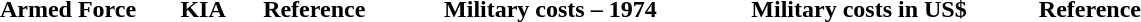<table width="800px">
<tr>
<th>Armed Force</th>
<th>KIA</th>
<th>Reference</th>
<th></th>
<th>Military costs – 1974</th>
<th>Military costs in  US$</th>
<th>Reference</th>
</tr>
<tr>
<td></td>
<td></td>
<td></td>
<td></td>
<td></td>
<td></td>
<td></td>
</tr>
<tr>
<td></td>
<td></td>
<td></td>
<td></td>
<td></td>
<td></td>
<td></td>
</tr>
</table>
